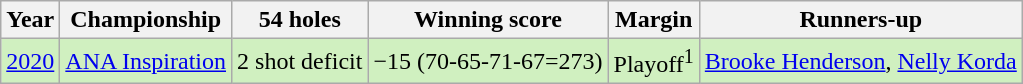<table class="wikitable">
<tr>
<th>Year</th>
<th>Championship</th>
<th>54 holes</th>
<th>Winning score</th>
<th>Margin</th>
<th>Runners-up</th>
</tr>
<tr style="background:#D0F0C0;">
<td><a href='#'>2020</a></td>
<td><a href='#'>ANA Inspiration</a></td>
<td>2 shot deficit</td>
<td>−15 (70-65-71-67=273)</td>
<td>Playoff<sup>1</sup></td>
<td> <a href='#'>Brooke Henderson</a>,  <a href='#'>Nelly Korda</a></td>
</tr>
</table>
